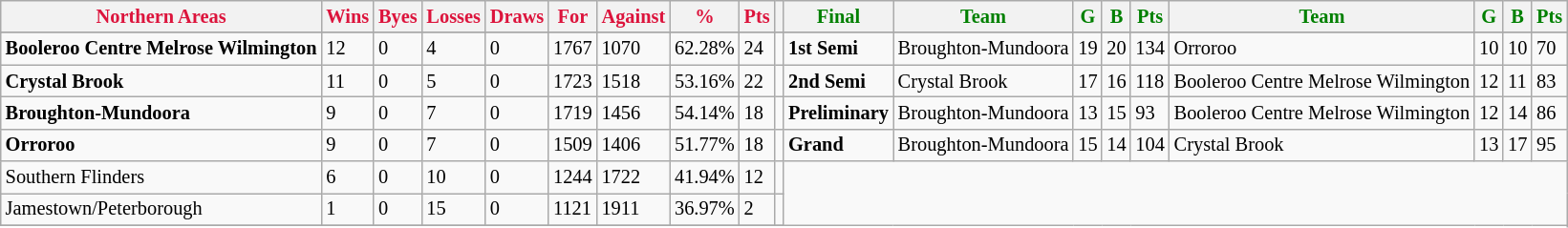<table style="font-size: 85%; text-align: left;" class="wikitable">
<tr>
<th style="color:crimson">Northern Areas</th>
<th style="color:crimson">Wins</th>
<th style="color:crimson">Byes</th>
<th style="color:crimson">Losses</th>
<th style="color:crimson">Draws</th>
<th style="color:crimson">For</th>
<th style="color:crimson">Against</th>
<th style="color:crimson">%</th>
<th style="color:crimson">Pts</th>
<th></th>
<th style="color:green">Final</th>
<th style="color:green">Team</th>
<th style="color:green">G</th>
<th style="color:green">B</th>
<th style="color:green">Pts</th>
<th style="color:green">Team</th>
<th style="color:green">G</th>
<th style="color:green">B</th>
<th style="color:green">Pts</th>
</tr>
<tr>
</tr>
<tr>
</tr>
<tr>
<td><strong>	Booleroo Centre Melrose Wilmington	</strong></td>
<td>12</td>
<td>0</td>
<td>4</td>
<td>0</td>
<td>1767</td>
<td>1070</td>
<td>62.28%</td>
<td>24</td>
<td></td>
<td><strong>1st Semi</strong></td>
<td>Broughton-Mundoora</td>
<td>19</td>
<td>20</td>
<td>134</td>
<td>Orroroo</td>
<td>10</td>
<td>10</td>
<td>70</td>
</tr>
<tr>
<td><strong>	Crystal Brook	</strong></td>
<td>11</td>
<td>0</td>
<td>5</td>
<td>0</td>
<td>1723</td>
<td>1518</td>
<td>53.16%</td>
<td>22</td>
<td></td>
<td><strong>2nd Semi</strong></td>
<td>Crystal Brook</td>
<td>17</td>
<td>16</td>
<td>118</td>
<td>Booleroo Centre Melrose Wilmington</td>
<td>12</td>
<td>11</td>
<td>83</td>
</tr>
<tr>
<td><strong>	Broughton-Mundoora	</strong></td>
<td>9</td>
<td>0</td>
<td>7</td>
<td>0</td>
<td>1719</td>
<td>1456</td>
<td>54.14%</td>
<td>18</td>
<td></td>
<td><strong>Preliminary</strong></td>
<td>Broughton-Mundoora</td>
<td>13</td>
<td>15</td>
<td>93</td>
<td>Booleroo Centre Melrose Wilmington</td>
<td>12</td>
<td>14</td>
<td>86</td>
</tr>
<tr>
<td><strong>	Orroroo	</strong></td>
<td>9</td>
<td>0</td>
<td>7</td>
<td>0</td>
<td>1509</td>
<td>1406</td>
<td>51.77%</td>
<td>18</td>
<td></td>
<td><strong>Grand</strong></td>
<td>Broughton-Mundoora</td>
<td>15</td>
<td>14</td>
<td>104</td>
<td>Crystal Brook</td>
<td>13</td>
<td>17</td>
<td>95</td>
</tr>
<tr>
<td>Southern Flinders</td>
<td>6</td>
<td>0</td>
<td>10</td>
<td>0</td>
<td>1244</td>
<td>1722</td>
<td>41.94%</td>
<td>12</td>
<td></td>
</tr>
<tr>
<td>Jamestown/Peterborough</td>
<td>1</td>
<td>0</td>
<td>15</td>
<td>0</td>
<td>1121</td>
<td>1911</td>
<td>36.97%</td>
<td>2</td>
<td></td>
</tr>
<tr>
</tr>
</table>
